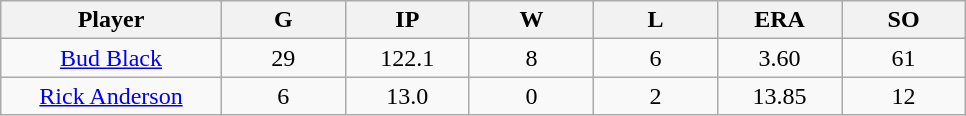<table class="wikitable sortable">
<tr>
<th bgcolor="#DDDDFF" width="16%">Player</th>
<th bgcolor="#DDDDFF" width="9%">G</th>
<th bgcolor="#DDDDFF" width="9%">IP</th>
<th bgcolor="#DDDDFF" width="9%">W</th>
<th bgcolor="#DDDDFF" width="9%">L</th>
<th bgcolor="#DDDDFF" width="9%">ERA</th>
<th bgcolor="#DDDDFF" width="9%">SO</th>
</tr>
<tr align=center>
<td><a href='#'>Bud Black</a></td>
<td>29</td>
<td>122.1</td>
<td>8</td>
<td>6</td>
<td>3.60</td>
<td>61</td>
</tr>
<tr align=center>
<td><a href='#'>Rick Anderson</a></td>
<td>6</td>
<td>13.0</td>
<td>0</td>
<td>2</td>
<td>13.85</td>
<td>12</td>
</tr>
</table>
